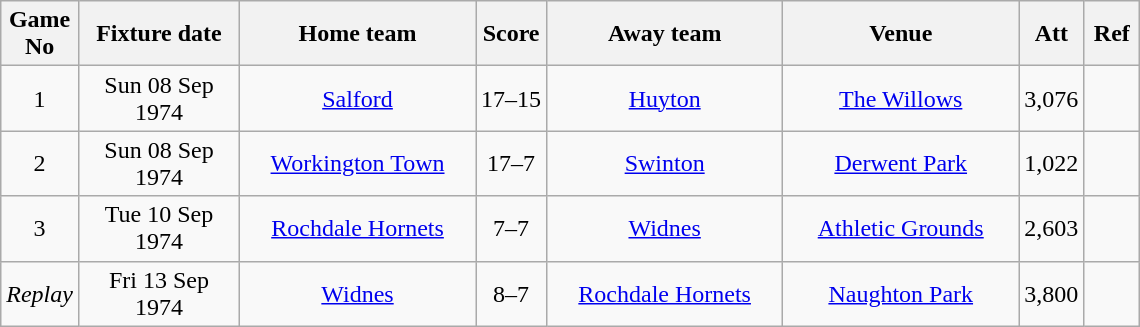<table class="wikitable" style="text-align:center;">
<tr>
<th width=20 abbr="No">Game No</th>
<th width=100 abbr="Date">Fixture date</th>
<th width=150 abbr="Home team">Home team</th>
<th width=40 abbr="Score">Score</th>
<th width=150 abbr="Away team">Away team</th>
<th width=150 abbr="Venue">Venue</th>
<th width=30 abbr="Att">Att</th>
<th width=30 abbr="Ref">Ref</th>
</tr>
<tr>
<td>1</td>
<td>Sun 08 Sep 1974</td>
<td><a href='#'>Salford</a></td>
<td>17–15</td>
<td><a href='#'>Huyton</a></td>
<td><a href='#'>The Willows</a></td>
<td>3,076</td>
<td></td>
</tr>
<tr>
<td>2</td>
<td>Sun 08 Sep 1974</td>
<td><a href='#'>Workington Town</a></td>
<td>17–7</td>
<td><a href='#'>Swinton</a></td>
<td><a href='#'>Derwent Park</a></td>
<td>1,022</td>
<td></td>
</tr>
<tr>
<td>3</td>
<td>Tue 10 Sep 1974</td>
<td><a href='#'>Rochdale Hornets</a></td>
<td>7–7</td>
<td><a href='#'>Widnes</a></td>
<td><a href='#'>Athletic Grounds</a></td>
<td>2,603</td>
<td></td>
</tr>
<tr>
<td><em>Replay</em></td>
<td>Fri 13 Sep 1974</td>
<td><a href='#'>Widnes</a></td>
<td>8–7</td>
<td><a href='#'>Rochdale Hornets</a></td>
<td><a href='#'>Naughton Park</a></td>
<td>3,800</td>
<td></td>
</tr>
</table>
